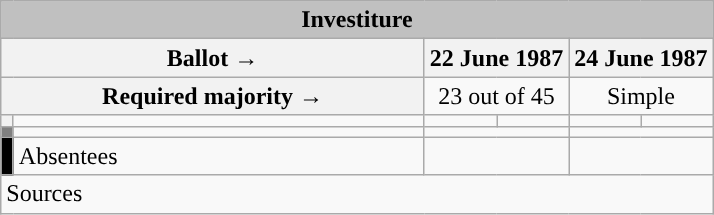<table class="wikitable" style="text-align:center;">
<tr bgcolor="#E9E9E9">
<td colspan="6" align="center" bgcolor="#C0C0C0"><strong>Investiture</strong></td>
</tr>
<tr>
<th colspan="2" width="275px">Ballot →</th>
<th colspan="2">22 June 1987</th>
<th colspan="2">24 June 1987</th>
</tr>
<tr>
<th colspan="2">Required majority →</th>
<td colspan="2">23 out of 45</td>
<td colspan="2">Simple</td>
</tr>
<tr>
<th width="1px" style="background:"></th>
<td align="left"></td>
<td></td>
<td></td>
<td></td>
<td></td>
</tr>
<tr>
<th style="color:inherit;background:gray;"></th>
<td align="left"></td>
<td colspan="2"></td>
<td colspan="2"></td>
</tr>
<tr>
<th style="color:inherit;background:black;"></th>
<td align="left"><span>Absentees</span></td>
<td colspan="2"></td>
<td colspan="2"></td>
</tr>
<tr>
<td align="left" colspan="6">Sources</td>
</tr>
</table>
